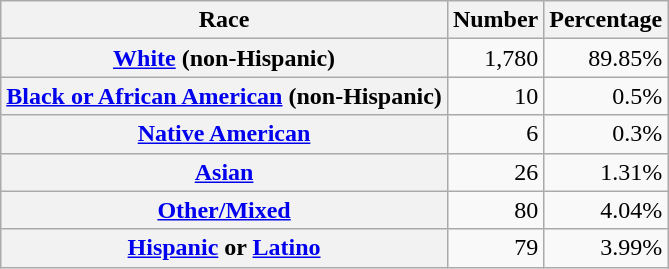<table class="wikitable" style="text-align:right">
<tr>
<th scope="col">Race</th>
<th scope="col">Number</th>
<th scope="col">Percentage</th>
</tr>
<tr>
<th scope="row"><a href='#'>White</a> (non-Hispanic)</th>
<td>1,780</td>
<td>89.85%</td>
</tr>
<tr>
<th scope="row"><a href='#'>Black or African American</a> (non-Hispanic)</th>
<td>10</td>
<td>0.5%</td>
</tr>
<tr>
<th scope="row"><a href='#'>Native American</a></th>
<td>6</td>
<td>0.3%</td>
</tr>
<tr>
<th scope="row"><a href='#'>Asian</a></th>
<td>26</td>
<td>1.31%</td>
</tr>
<tr>
<th scope="row"><a href='#'>Other/Mixed</a></th>
<td>80</td>
<td>4.04%</td>
</tr>
<tr>
<th scope="row"><a href='#'>Hispanic</a> or <a href='#'>Latino</a></th>
<td>79</td>
<td>3.99%</td>
</tr>
</table>
